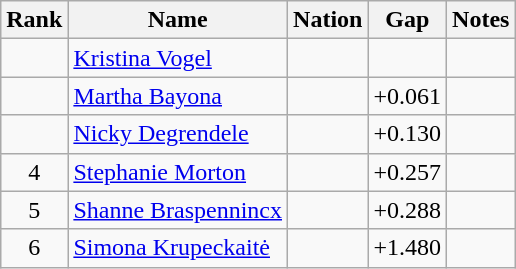<table class="wikitable sortable" style="text-align:center">
<tr>
<th>Rank</th>
<th>Name</th>
<th>Nation</th>
<th>Gap</th>
<th>Notes</th>
</tr>
<tr>
<td></td>
<td align=left><a href='#'>Kristina Vogel</a></td>
<td align=left></td>
<td></td>
<td></td>
</tr>
<tr>
<td></td>
<td align=left><a href='#'>Martha Bayona</a></td>
<td align=left></td>
<td>+0.061</td>
<td></td>
</tr>
<tr>
<td></td>
<td align=left><a href='#'>Nicky Degrendele</a></td>
<td align=left></td>
<td>+0.130</td>
<td></td>
</tr>
<tr>
<td>4</td>
<td align=left><a href='#'>Stephanie Morton</a></td>
<td align=left></td>
<td>+0.257</td>
<td></td>
</tr>
<tr>
<td>5</td>
<td align=left><a href='#'>Shanne Braspennincx</a></td>
<td align=left></td>
<td>+0.288</td>
<td></td>
</tr>
<tr>
<td>6</td>
<td align=left><a href='#'>Simona Krupeckaitė</a></td>
<td align=left></td>
<td>+1.480</td>
<td></td>
</tr>
</table>
